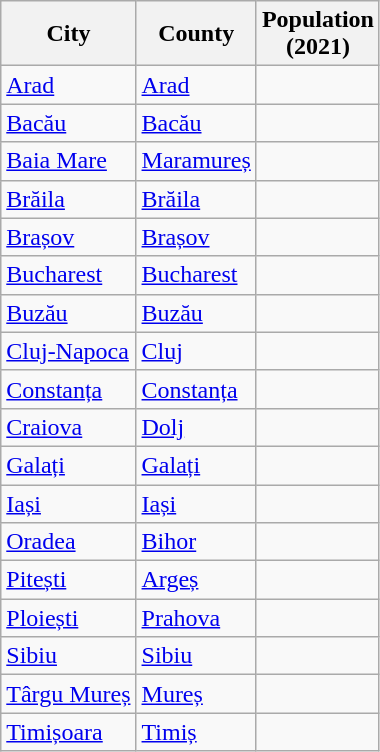<table class="wikitable sortable sticky-header col3right">
<tr>
<th>City</th>
<th>County</th>
<th>Population<br>(2021)</th>
</tr>
<tr>
<td><a href='#'>Arad</a></td>
<td><a href='#'>Arad</a></td>
<td></td>
</tr>
<tr>
<td><a href='#'>Bacău</a></td>
<td><a href='#'>Bacău</a></td>
<td></td>
</tr>
<tr>
<td><a href='#'>Baia Mare</a></td>
<td><a href='#'>Maramureș</a></td>
<td></td>
</tr>
<tr>
<td><a href='#'>Brăila</a></td>
<td><a href='#'>Brăila</a></td>
<td></td>
</tr>
<tr>
<td><a href='#'>Brașov</a></td>
<td><a href='#'>Brașov</a></td>
<td></td>
</tr>
<tr>
<td><a href='#'>Bucharest</a></td>
<td><a href='#'>Bucharest</a></td>
<td></td>
</tr>
<tr>
<td><a href='#'>Buzău</a></td>
<td><a href='#'>Buzău</a></td>
<td></td>
</tr>
<tr>
<td><a href='#'>Cluj-Napoca</a></td>
<td><a href='#'>Cluj</a></td>
<td></td>
</tr>
<tr>
<td><a href='#'>Constanța</a></td>
<td><a href='#'>Constanța</a></td>
<td></td>
</tr>
<tr>
<td><a href='#'>Craiova</a></td>
<td><a href='#'>Dolj</a></td>
<td></td>
</tr>
<tr>
<td><a href='#'>Galați</a></td>
<td><a href='#'>Galați</a></td>
<td></td>
</tr>
<tr>
<td><a href='#'>Iași</a></td>
<td><a href='#'>Iași</a></td>
<td></td>
</tr>
<tr>
<td><a href='#'>Oradea</a></td>
<td><a href='#'>Bihor</a></td>
<td></td>
</tr>
<tr>
<td><a href='#'>Pitești</a></td>
<td><a href='#'>Argeș</a></td>
<td></td>
</tr>
<tr>
<td><a href='#'>Ploiești</a></td>
<td><a href='#'>Prahova</a></td>
<td></td>
</tr>
<tr>
<td><a href='#'>Sibiu</a></td>
<td><a href='#'>Sibiu</a></td>
<td></td>
</tr>
<tr>
<td><a href='#'>Târgu Mureș</a></td>
<td><a href='#'>Mureș</a></td>
<td></td>
</tr>
<tr>
<td><a href='#'>Timișoara</a></td>
<td><a href='#'>Timiș</a></td>
<td></td>
</tr>
</table>
